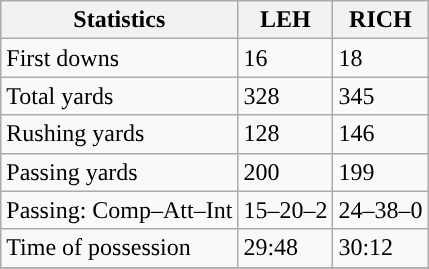<table class="wikitable" style="float: left;">
<tr>
<th>Statistics</th>
<th>LEH</th>
<th>RICH</th>
</tr>
<tr>
<td>First downs</td>
<td>16</td>
<td>18</td>
</tr>
<tr>
<td>Total yards</td>
<td>328</td>
<td>345</td>
</tr>
<tr>
<td>Rushing yards</td>
<td>128</td>
<td>146</td>
</tr>
<tr>
<td>Passing yards</td>
<td>200</td>
<td>199</td>
</tr>
<tr>
<td>Passing: Comp–Att–Int</td>
<td>15–20–2</td>
<td>24–38–0</td>
</tr>
<tr>
<td>Time of possession</td>
<td>29:48</td>
<td>30:12</td>
</tr>
<tr>
</tr>
</table>
